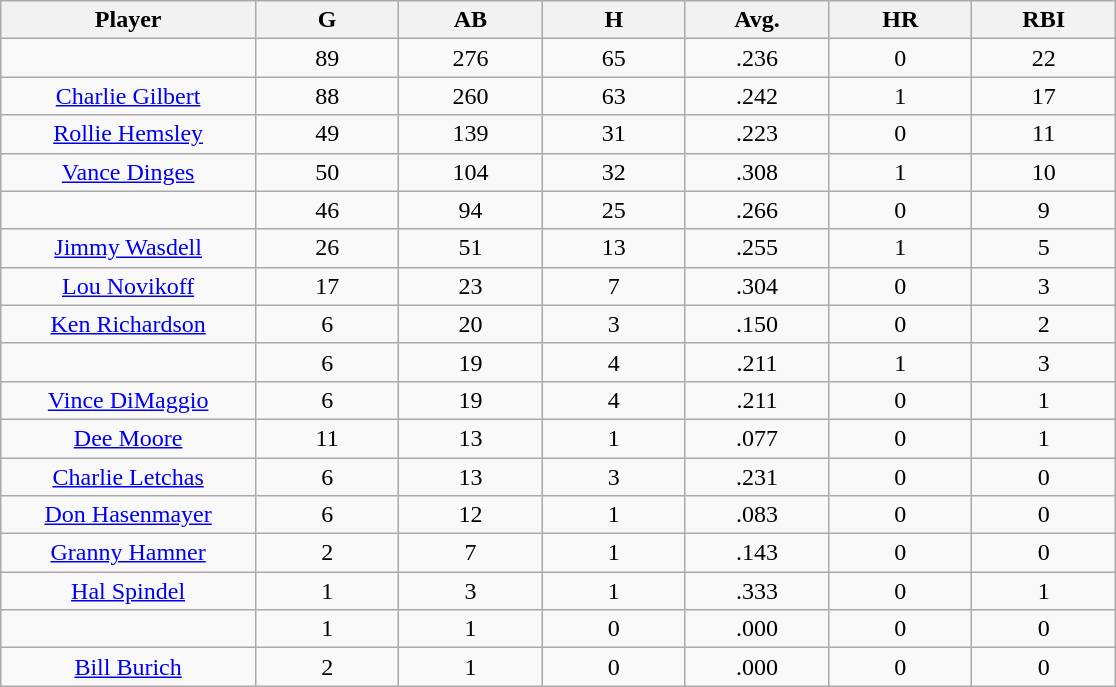<table class="wikitable sortable">
<tr>
<th bgcolor="#DDDDFF" width="16%">Player</th>
<th bgcolor="#DDDDFF" width="9%">G</th>
<th bgcolor="#DDDDFF" width="9%">AB</th>
<th bgcolor="#DDDDFF" width="9%">H</th>
<th bgcolor="#DDDDFF" width="9%">Avg.</th>
<th bgcolor="#DDDDFF" width="9%">HR</th>
<th bgcolor="#DDDDFF" width="9%">RBI</th>
</tr>
<tr align="center">
<td></td>
<td>89</td>
<td>276</td>
<td>65</td>
<td>.236</td>
<td>0</td>
<td>22</td>
</tr>
<tr align="center">
<td><a href='#'>Charlie Gilbert</a></td>
<td>88</td>
<td>260</td>
<td>63</td>
<td>.242</td>
<td>1</td>
<td>17</td>
</tr>
<tr align=center>
<td><a href='#'>Rollie Hemsley</a></td>
<td>49</td>
<td>139</td>
<td>31</td>
<td>.223</td>
<td>0</td>
<td>11</td>
</tr>
<tr align=center>
<td><a href='#'>Vance Dinges</a></td>
<td>50</td>
<td>104</td>
<td>32</td>
<td>.308</td>
<td>1</td>
<td>10</td>
</tr>
<tr align=center>
<td></td>
<td>46</td>
<td>94</td>
<td>25</td>
<td>.266</td>
<td>0</td>
<td>9</td>
</tr>
<tr align="center">
<td><a href='#'>Jimmy Wasdell</a></td>
<td>26</td>
<td>51</td>
<td>13</td>
<td>.255</td>
<td>1</td>
<td>5</td>
</tr>
<tr align=center>
<td><a href='#'>Lou Novikoff</a></td>
<td>17</td>
<td>23</td>
<td>7</td>
<td>.304</td>
<td>0</td>
<td>3</td>
</tr>
<tr align=center>
<td><a href='#'>Ken Richardson</a></td>
<td>6</td>
<td>20</td>
<td>3</td>
<td>.150</td>
<td>0</td>
<td>2</td>
</tr>
<tr align=center>
<td></td>
<td>6</td>
<td>19</td>
<td>4</td>
<td>.211</td>
<td>1</td>
<td>3</td>
</tr>
<tr align="center">
<td><a href='#'>Vince DiMaggio</a></td>
<td>6</td>
<td>19</td>
<td>4</td>
<td>.211</td>
<td>0</td>
<td>1</td>
</tr>
<tr align=center>
<td><a href='#'>Dee Moore</a></td>
<td>11</td>
<td>13</td>
<td>1</td>
<td>.077</td>
<td>0</td>
<td>1</td>
</tr>
<tr align=center>
<td><a href='#'>Charlie Letchas</a></td>
<td>6</td>
<td>13</td>
<td>3</td>
<td>.231</td>
<td>0</td>
<td>0</td>
</tr>
<tr align=center>
<td><a href='#'>Don Hasenmayer</a></td>
<td>6</td>
<td>12</td>
<td>1</td>
<td>.083</td>
<td>0</td>
<td>0</td>
</tr>
<tr align=center>
<td><a href='#'>Granny Hamner</a></td>
<td>2</td>
<td>7</td>
<td>1</td>
<td>.143</td>
<td>0</td>
<td>0</td>
</tr>
<tr align=center>
<td><a href='#'>Hal Spindel</a></td>
<td>1</td>
<td>3</td>
<td>1</td>
<td>.333</td>
<td>0</td>
<td>1</td>
</tr>
<tr align=center>
<td></td>
<td>1</td>
<td>1</td>
<td>0</td>
<td>.000</td>
<td>0</td>
<td>0</td>
</tr>
<tr align="center">
<td><a href='#'>Bill Burich</a></td>
<td>2</td>
<td>1</td>
<td>0</td>
<td>.000</td>
<td>0</td>
<td>0</td>
</tr>
</table>
